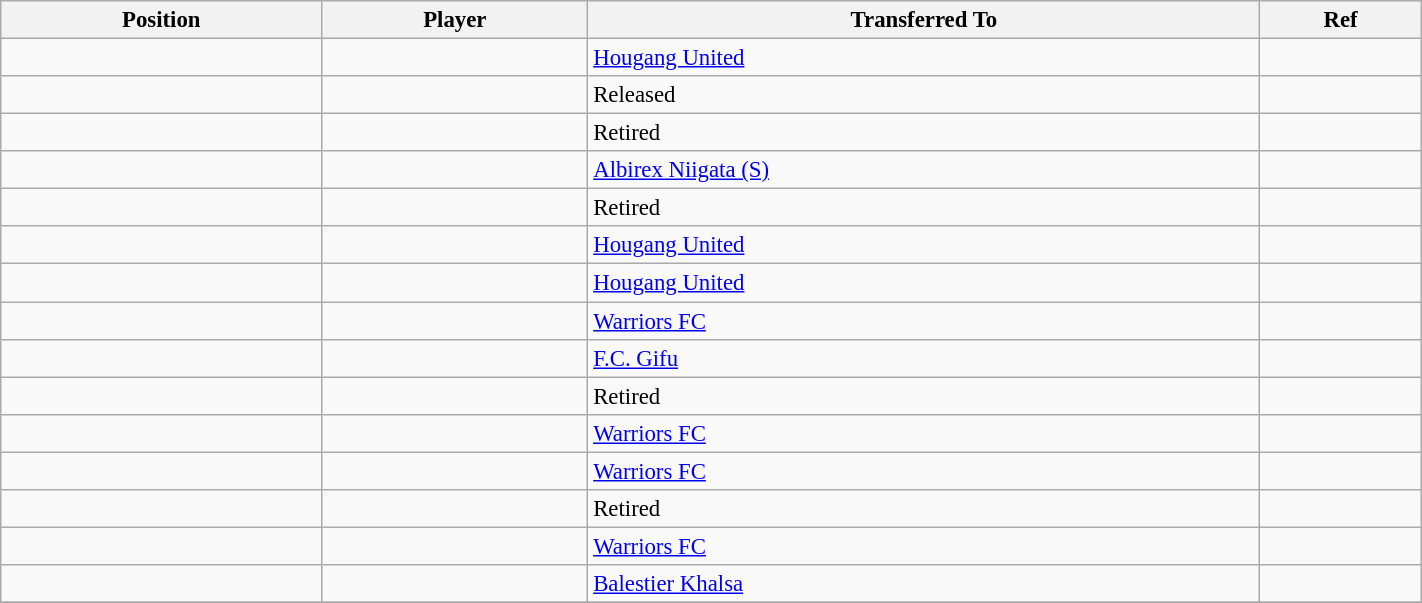<table class="wikitable sortable" style="width:75%; text-align:center; font-size:95%; text-align:left;">
<tr>
<th>Position</th>
<th>Player</th>
<th>Transferred To</th>
<th>Ref</th>
</tr>
<tr>
<td></td>
<td></td>
<td> <a href='#'>Hougang United</a></td>
<td></td>
</tr>
<tr>
<td></td>
<td></td>
<td>Released</td>
<td></td>
</tr>
<tr>
<td></td>
<td></td>
<td>Retired</td>
<td></td>
</tr>
<tr>
<td></td>
<td></td>
<td> <a href='#'>Albirex Niigata (S)</a></td>
<td></td>
</tr>
<tr>
<td></td>
<td></td>
<td>Retired</td>
<td></td>
</tr>
<tr>
<td></td>
<td></td>
<td> <a href='#'>Hougang United</a></td>
<td></td>
</tr>
<tr>
<td></td>
<td></td>
<td> <a href='#'>Hougang United</a></td>
<td></td>
</tr>
<tr>
<td></td>
<td></td>
<td> <a href='#'>Warriors FC</a></td>
<td></td>
</tr>
<tr>
<td></td>
<td></td>
<td> <a href='#'>F.C. Gifu</a></td>
<td></td>
</tr>
<tr>
<td></td>
<td></td>
<td>Retired</td>
<td></td>
</tr>
<tr>
<td></td>
<td></td>
<td> <a href='#'>Warriors FC</a></td>
<td></td>
</tr>
<tr>
<td></td>
<td></td>
<td> <a href='#'>Warriors FC</a></td>
<td></td>
</tr>
<tr>
<td></td>
<td></td>
<td>Retired</td>
<td></td>
</tr>
<tr>
<td></td>
<td></td>
<td> <a href='#'>Warriors FC</a></td>
<td></td>
</tr>
<tr>
<td></td>
<td></td>
<td> <a href='#'>Balestier Khalsa</a></td>
<td></td>
</tr>
<tr>
</tr>
</table>
